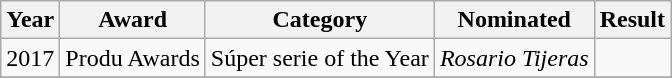<table class="wikitable plainrowheaders">
<tr>
<th scope="col">Year</th>
<th scope="col">Award</th>
<th scope="col">Category</th>
<th scope="col">Nominated</th>
<th scope="col">Result</th>
</tr>
<tr>
<td rowspan="1">2017</td>
<td rowspan="1">Produ Awards</td>
<td>Súper serie of the Year</td>
<td><em>Rosario Tijeras</em></td>
<td></td>
</tr>
<tr>
</tr>
</table>
